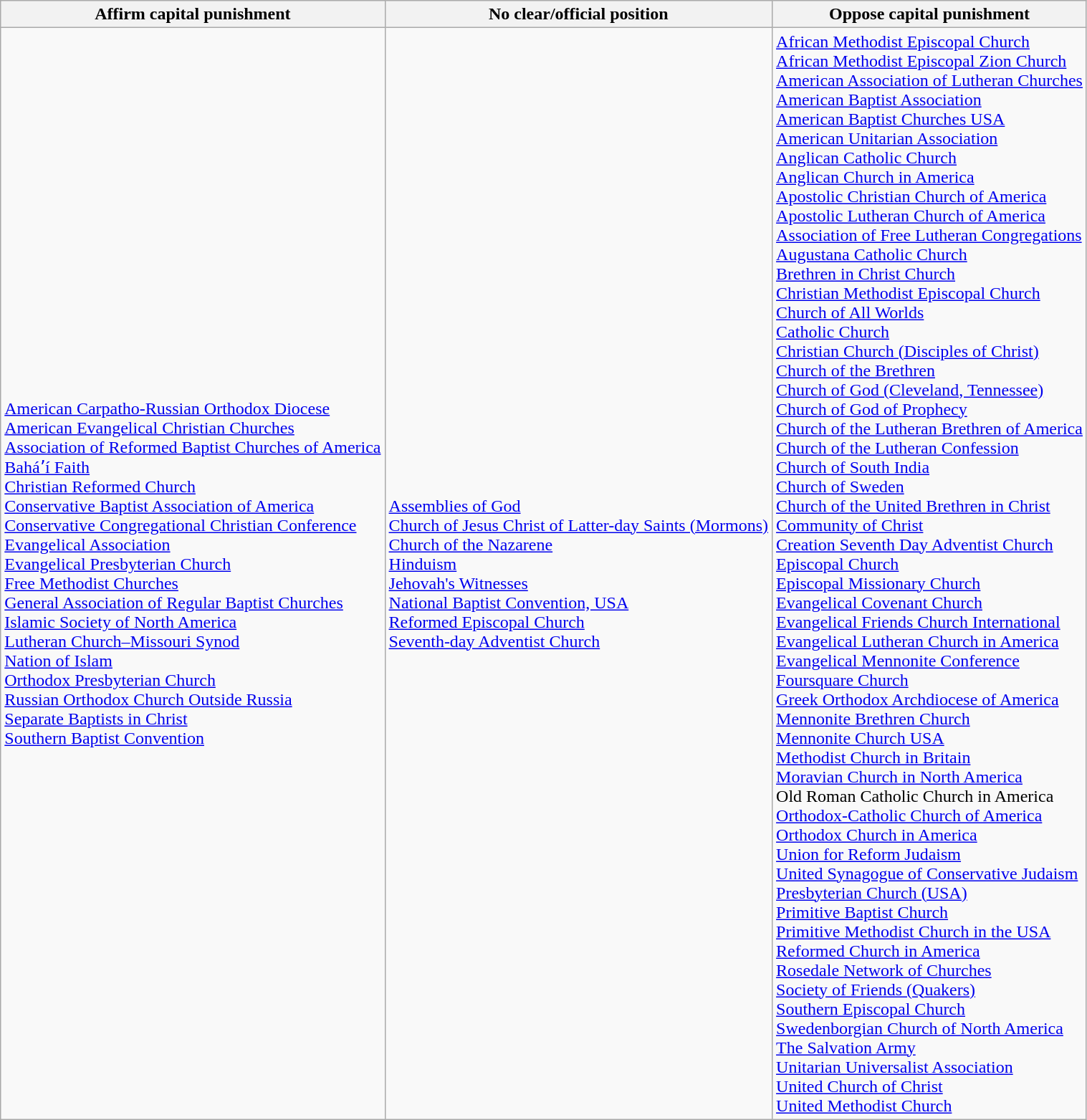<table class="wikitable">
<tr>
<th>Affirm capital punishment</th>
<th>No clear/official position</th>
<th>Oppose capital punishment</th>
</tr>
<tr>
<td><a href='#'>American Carpatho-Russian Orthodox Diocese</a><br><a href='#'>American Evangelical Christian Churches</a><br><a href='#'>Association of Reformed Baptist Churches of America</a><br><a href='#'>Baháʼí Faith</a><br><a href='#'>Christian Reformed Church</a><br><a href='#'>Conservative Baptist Association of America</a><br><a href='#'>Conservative Congregational Christian Conference</a><br><a href='#'>Evangelical Association</a><br><a href='#'>Evangelical Presbyterian Church</a><br><a href='#'>Free Methodist Churches</a><br><a href='#'>General Association of Regular Baptist Churches</a><br><a href='#'>Islamic Society of North America</a><br><a href='#'>Lutheran Church–Missouri Synod</a><br><a href='#'>Nation of Islam</a><br><a href='#'>Orthodox Presbyterian Church</a><br><a href='#'>Russian Orthodox Church Outside Russia</a><br><a href='#'>Separate Baptists in Christ</a><br><a href='#'>Southern Baptist Convention</a></td>
<td><a href='#'>Assemblies of God</a><br><a href='#'>Church of Jesus Christ of Latter-day Saints (Mormons)</a><br><a href='#'>Church of the Nazarene</a><br><a href='#'>Hinduism</a><br><a href='#'>Jehovah's Witnesses</a><br><a href='#'>National Baptist Convention, USA</a><br><a href='#'>Reformed Episcopal Church</a><br><a href='#'>Seventh-day Adventist Church</a></td>
<td><a href='#'>African Methodist Episcopal Church</a><br><a href='#'>African Methodist Episcopal Zion Church</a><br><a href='#'>American Association of Lutheran Churches</a><br><a href='#'>American Baptist Association</a><br><a href='#'>American Baptist Churches USA</a><br><a href='#'>American Unitarian Association</a><br><a href='#'>Anglican Catholic Church</a><br><a href='#'>Anglican Church in America</a><br><a href='#'>Apostolic Christian Church of America</a><br><a href='#'>Apostolic Lutheran Church of America</a><br><a href='#'>Association of Free Lutheran Congregations</a><br><a href='#'>Augustana Catholic Church</a><br><a href='#'>Brethren in Christ Church</a><br><a href='#'>Christian Methodist Episcopal Church</a><br><a href='#'>Church of All Worlds</a><br><a href='#'>Catholic Church</a><br><a href='#'>Christian Church (Disciples of Christ)</a><br><a href='#'>Church of the Brethren</a><br><a href='#'>Church of God (Cleveland, Tennessee)</a><br><a href='#'>Church of God of Prophecy</a><br><a href='#'>Church of the Lutheran Brethren of America</a><br><a href='#'>Church of the Lutheran Confession</a><br><a href='#'>Church of South India</a><br><a href='#'>Church of Sweden</a><br><a href='#'>Church of the United Brethren in Christ</a><br><a href='#'>Community of Christ</a><br><a href='#'>Creation Seventh Day Adventist Church</a><br><a href='#'>Episcopal Church</a><br><a href='#'>Episcopal Missionary Church</a><br><a href='#'>Evangelical Covenant Church</a><br><a href='#'>Evangelical Friends Church International</a><br><a href='#'>Evangelical Lutheran Church in America</a><br><a href='#'>Evangelical Mennonite Conference</a><br><a href='#'>Foursquare Church</a><br><a href='#'>Greek Orthodox Archdiocese of America</a><br><a href='#'>Mennonite Brethren Church</a><br><a href='#'>Mennonite Church USA</a><br><a href='#'>Methodist Church in Britain</a><br><a href='#'>Moravian Church in North America</a><br>Old Roman Catholic Church in America<br><a href='#'>Orthodox-Catholic Church of America</a><br><a href='#'>Orthodox Church in America</a><br><a href='#'>Union for Reform Judaism</a><br><a href='#'>United Synagogue of Conservative Judaism</a><br><a href='#'>Presbyterian Church (USA)</a><br><a href='#'>Primitive Baptist Church</a><br><a href='#'>Primitive Methodist Church in the USA</a><br><a href='#'>Reformed Church in America</a><br><a href='#'>Rosedale Network of Churches</a><br><a href='#'>Society of Friends (Quakers)</a><br><a href='#'>Southern Episcopal Church</a><br><a href='#'>Swedenborgian Church of North America</a><br><a href='#'>The Salvation Army</a><br><a href='#'>Unitarian Universalist Association</a><br><a href='#'>United Church of Christ</a><br><a href='#'>United Methodist Church</a></td>
</tr>
</table>
